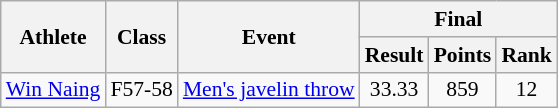<table class=wikitable style="font-size:90%">
<tr>
<th rowspan="2">Athlete</th>
<th rowspan="2">Class</th>
<th rowspan="2">Event</th>
<th colspan="3">Final</th>
</tr>
<tr>
<th>Result</th>
<th>Points</th>
<th>Rank</th>
</tr>
<tr>
<td><a href='#'>Win Naing</a></td>
<td style="text-align:center;">F57-58</td>
<td><a href='#'>Men's javelin throw</a></td>
<td style="text-align:center;">33.33</td>
<td style="text-align:center;">859</td>
<td style="text-align:center;">12</td>
</tr>
</table>
